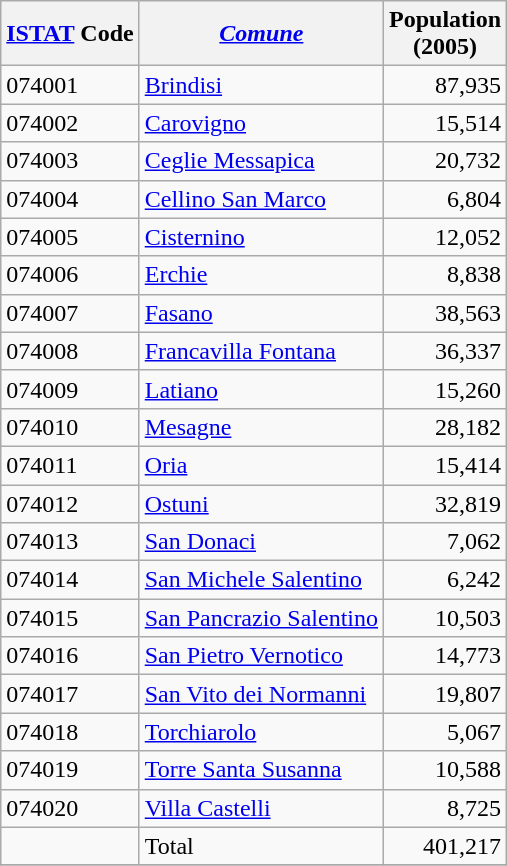<table class="wikitable sortable">
<tr>
<th><a href='#'>ISTAT</a> Code</th>
<th><em><a href='#'>Comune</a></em></th>
<th>Population <br>(2005)</th>
</tr>
<tr>
<td>074001</td>
<td><a href='#'>Brindisi</a></td>
<td align="right">87,935</td>
</tr>
<tr>
<td>074002</td>
<td><a href='#'>Carovigno</a></td>
<td align="right">15,514</td>
</tr>
<tr>
<td>074003</td>
<td><a href='#'>Ceglie Messapica</a></td>
<td align="right">20,732</td>
</tr>
<tr>
<td>074004</td>
<td><a href='#'>Cellino San Marco</a></td>
<td align="right">6,804</td>
</tr>
<tr>
<td>074005</td>
<td><a href='#'>Cisternino</a></td>
<td align="right">12,052</td>
</tr>
<tr>
<td>074006</td>
<td><a href='#'>Erchie</a></td>
<td align="right">8,838</td>
</tr>
<tr>
<td>074007</td>
<td><a href='#'>Fasano</a></td>
<td align="right">38,563</td>
</tr>
<tr>
<td>074008</td>
<td><a href='#'>Francavilla Fontana</a></td>
<td align="right">36,337</td>
</tr>
<tr>
<td>074009</td>
<td><a href='#'>Latiano</a></td>
<td align="right">15,260</td>
</tr>
<tr>
<td>074010</td>
<td><a href='#'>Mesagne</a></td>
<td align="right">28,182</td>
</tr>
<tr>
<td>074011</td>
<td><a href='#'>Oria</a></td>
<td align="right">15,414</td>
</tr>
<tr>
<td>074012</td>
<td><a href='#'>Ostuni</a></td>
<td align="right">32,819</td>
</tr>
<tr>
<td>074013</td>
<td><a href='#'>San Donaci</a></td>
<td align="right">7,062</td>
</tr>
<tr>
<td>074014</td>
<td><a href='#'>San Michele Salentino</a></td>
<td align="right">6,242</td>
</tr>
<tr>
<td>074015</td>
<td><a href='#'>San Pancrazio Salentino</a></td>
<td align="right">10,503</td>
</tr>
<tr>
<td>074016</td>
<td><a href='#'>San Pietro Vernotico</a></td>
<td align="right">14,773</td>
</tr>
<tr>
<td>074017</td>
<td><a href='#'>San Vito dei Normanni</a></td>
<td align="right">19,807</td>
</tr>
<tr>
<td>074018</td>
<td><a href='#'>Torchiarolo</a></td>
<td align="right">5,067</td>
</tr>
<tr>
<td>074019</td>
<td><a href='#'>Torre Santa Susanna</a></td>
<td align="right">10,588</td>
</tr>
<tr>
<td>074020</td>
<td><a href='#'>Villa Castelli</a></td>
<td align="right">8,725</td>
</tr>
<tr>
<td></td>
<td>Total</td>
<td align="right">401,217</td>
</tr>
<tr>
</tr>
</table>
